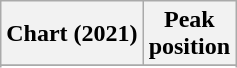<table class="wikitable plainrowheaders" style="text-align:center;">
<tr>
<th>Chart (2021)</th>
<th>Peak<br>position</th>
</tr>
<tr>
</tr>
<tr>
</tr>
<tr>
</tr>
<tr>
</tr>
</table>
